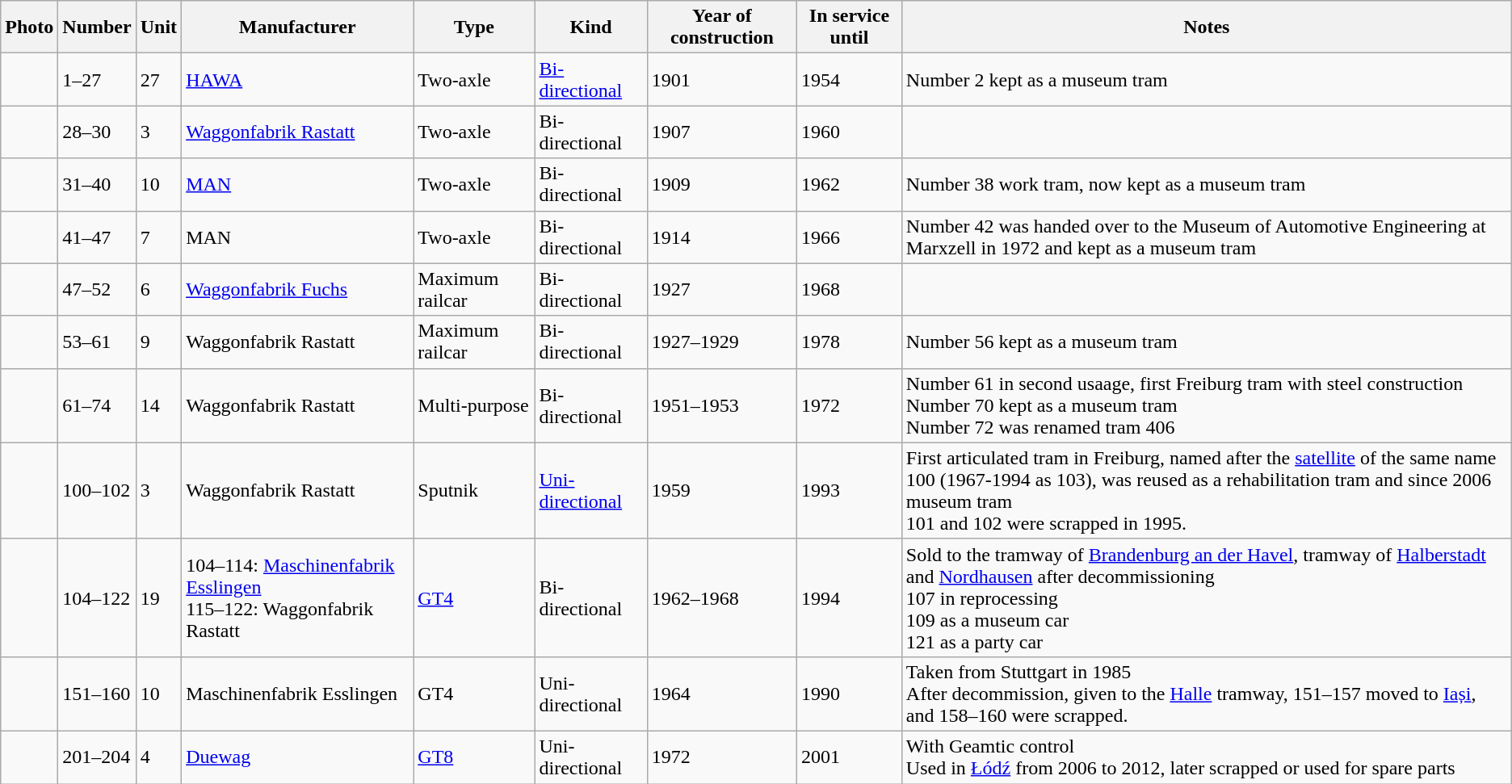<table class="wikitable">
<tr>
<th>Photo</th>
<th>Number</th>
<th>Unit</th>
<th>Manufacturer</th>
<th>Type</th>
<th>Kind</th>
<th>Year of construction</th>
<th>In service until</th>
<th>Notes</th>
</tr>
<tr>
<td></td>
<td>1–27</td>
<td>27</td>
<td><a href='#'>HAWA</a></td>
<td>Two-axle</td>
<td><a href='#'>Bi-directional</a></td>
<td>1901</td>
<td>1954</td>
<td>Number 2 kept as a museum tram</td>
</tr>
<tr>
<td></td>
<td>28–30</td>
<td>3</td>
<td><a href='#'>Waggonfabrik Rastatt</a></td>
<td>Two-axle</td>
<td>Bi-directional</td>
<td>1907</td>
<td>1960</td>
<td></td>
</tr>
<tr>
<td></td>
<td>31–40</td>
<td>10</td>
<td><a href='#'>MAN</a></td>
<td>Two-axle</td>
<td>Bi-directional</td>
<td>1909</td>
<td>1962</td>
<td>Number 38 work tram, now kept as a museum tram</td>
</tr>
<tr>
<td></td>
<td>41–47</td>
<td>7</td>
<td>MAN</td>
<td>Two-axle</td>
<td>Bi-directional</td>
<td>1914</td>
<td>1966</td>
<td>Number 42 was handed over to the Museum of Automotive Engineering at Marxzell in 1972 and kept as a museum tram</td>
</tr>
<tr>
<td></td>
<td>47–52</td>
<td>6</td>
<td><a href='#'>Waggonfabrik Fuchs</a></td>
<td>Maximum railcar</td>
<td>Bi-directional</td>
<td>1927</td>
<td>1968</td>
<td></td>
</tr>
<tr>
<td></td>
<td>53–61</td>
<td>9</td>
<td>Waggonfabrik Rastatt</td>
<td>Maximum railcar</td>
<td>Bi-directional</td>
<td>1927–1929</td>
<td>1978</td>
<td>Number 56 kept as a museum tram</td>
</tr>
<tr>
<td></td>
<td>61–74</td>
<td>14</td>
<td>Waggonfabrik Rastatt</td>
<td>Multi-purpose</td>
<td>Bi-directional</td>
<td>1951–1953</td>
<td>1972</td>
<td>Number 61 in second usaage, first Freiburg tram with steel construction<br>Number 70 kept as a museum tram<br>Number 72 was renamed tram 406</td>
</tr>
<tr>
<td></td>
<td>100–102</td>
<td>3</td>
<td>Waggonfabrik Rastatt</td>
<td>Sputnik</td>
<td><a href='#'>Uni-directional</a></td>
<td>1959</td>
<td>1993</td>
<td>First articulated tram in Freiburg, named after the <a href='#'>satellite</a> of the same name<br>100 (1967-1994 as 103), was reused as a rehabilitation tram and since 2006 museum tram<br>101 and 102 were scrapped in 1995.</td>
</tr>
<tr>
<td></td>
<td>104–122</td>
<td>19</td>
<td>104–114: <a href='#'>Maschinenfabrik Esslingen</a><br>115–122: Waggonfabrik Rastatt</td>
<td><a href='#'>GT4</a></td>
<td>Bi-directional</td>
<td>1962–1968</td>
<td>1994</td>
<td>Sold to the tramway of <a href='#'>Brandenburg an der Havel</a>, tramway of <a href='#'>Halberstadt</a> and <a href='#'>Nordhausen</a> after decommissioning<br>107 in reprocessing<br>109 as a museum car<br>121 as a party car</td>
</tr>
<tr>
<td></td>
<td>151–160</td>
<td>10</td>
<td>Maschinenfabrik Esslingen</td>
<td>GT4</td>
<td>Uni-directional</td>
<td>1964</td>
<td>1990</td>
<td>Taken from Stuttgart in 1985<br>After decommission, given to the <a href='#'>Halle</a> tramway, 151–157 moved to <a href='#'>Iași</a>, and 158–160 were scrapped.</td>
</tr>
<tr>
<td></td>
<td>201–204</td>
<td>4</td>
<td><a href='#'>Duewag</a></td>
<td><a href='#'>GT8</a></td>
<td>Uni-directional</td>
<td>1972</td>
<td>2001</td>
<td>With Geamtic control<br>Used in <a href='#'>Łódź</a> from 2006 to 2012, later scrapped or used for spare parts</td>
</tr>
</table>
